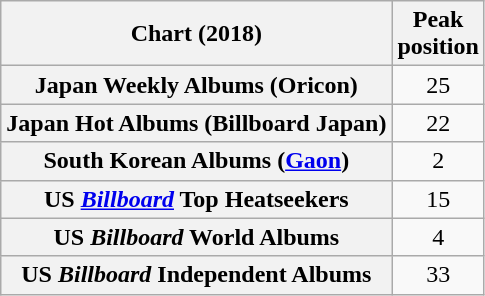<table class="wikitable plainrowheaders" style="text-align:center">
<tr>
<th scope="col">Chart (2018)</th>
<th scope="col">Peak<br> position</th>
</tr>
<tr>
<th scope="row">Japan Weekly Albums (Oricon)</th>
<td>25</td>
</tr>
<tr>
<th scope="row">Japan Hot Albums (Billboard Japan)</th>
<td>22</td>
</tr>
<tr>
<th scope="row">South Korean Albums (<a href='#'>Gaon</a>)</th>
<td>2</td>
</tr>
<tr>
<th scope="row">US <em><a href='#'>Billboard</a></em> Top Heatseekers</th>
<td>15</td>
</tr>
<tr>
<th scope="row">US <em>Billboard</em> World Albums</th>
<td>4</td>
</tr>
<tr>
<th scope="row">US <em>Billboard</em> Independent Albums</th>
<td>33</td>
</tr>
</table>
